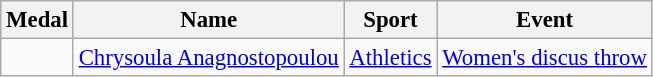<table class="wikitable sortable" style="font-size: 95%;">
<tr>
<th>Medal</th>
<th>Name</th>
<th>Sport</th>
<th>Event</th>
</tr>
<tr>
<td></td>
<td><a href='#'>Chrysoula Anagnostopoulou</a></td>
<td><a href='#'>Athletics</a></td>
<td><a href='#'>Women's discus throw</a></td>
</tr>
</table>
